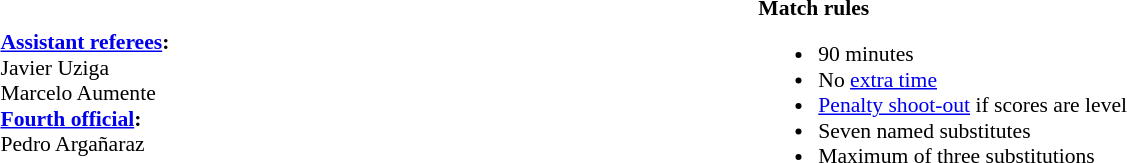<table style="width:100%; font-size:90%">
<tr>
<td><br><strong><a href='#'>Assistant referees</a>:</strong>
<br>Javier Uziga
<br>Marcelo Aumente
<br><strong><a href='#'>Fourth official</a>:</strong>
<br>Pedro Argañaraz</td>
<td style="width:60%; vertical-align:top"><br><strong>Match rules</strong><ul><li>90 minutes</li><li>No <a href='#'>extra time</a></li><li><a href='#'>Penalty shoot-out</a> if scores are level</li><li>Seven named substitutes</li><li>Maximum of three substitutions</li></ul></td>
</tr>
</table>
